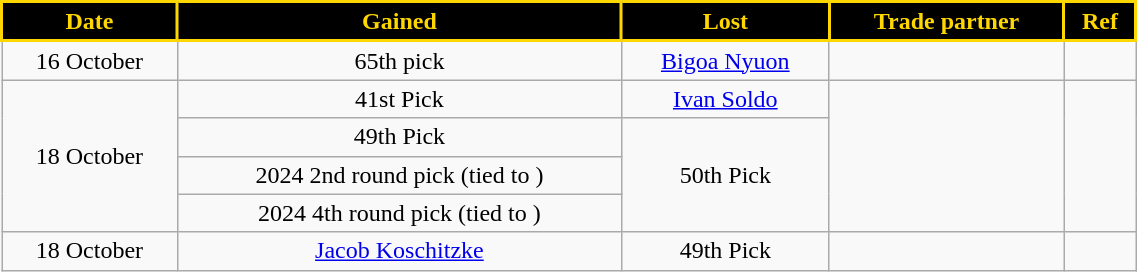<table class="wikitable" style="text-align:center; font-size:100%; width:60%;">
<tr>
<th style="background:black; border: solid gold 2px; color:gold;">Date</th>
<th style="background:black; border: solid gold 2px; color:gold;">Gained</th>
<th style="background:black; border: solid gold 2px; color:gold;">Lost</th>
<th style="background:black; border: solid gold 2px; color:gold;">Trade partner</th>
<th style="background:black; border: solid gold 2px; color:gold;">Ref</th>
</tr>
<tr>
<td>16 October</td>
<td>65th pick</td>
<td><a href='#'>Bigoa Nyuon</a></td>
<td></td>
<td></td>
</tr>
<tr>
<td rowspan=4>18 October</td>
<td>41st Pick</td>
<td><a href='#'>Ivan Soldo</a></td>
<td rowspan=4></td>
<td rowspan=4></td>
</tr>
<tr>
<td>49th Pick</td>
<td rowspan=3>50th Pick</td>
</tr>
<tr>
<td>2024 2nd round pick (tied to )</td>
</tr>
<tr>
<td>2024 4th round pick (tied to )</td>
</tr>
<tr>
<td>18 October</td>
<td><a href='#'>Jacob Koschitzke</a></td>
<td>49th Pick</td>
<td></td>
<td></td>
</tr>
</table>
